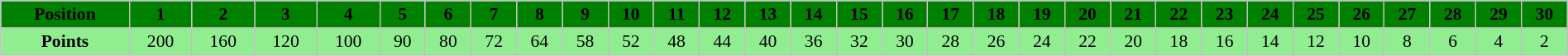<table border="1" cellpadding="2" cellspacing="0" style="border:1px solid #C0C0C0; border-collapse:collapse; font-size:90%; margin-top:1em; text-align:center" width="100%">
<tr style="background:green"  align="center">
<th scope="col">Position</th>
<th scope="col">1</th>
<th scope="col">2</th>
<th scope="col">3</th>
<th scope="col">4</th>
<th scope="col">5</th>
<th scope="col">6</th>
<th scope="col">7</th>
<th scope="col">8</th>
<th scope="col">9</th>
<th scope="col">10</th>
<th scope="col">11</th>
<th scope="col">12</th>
<th scope="col">13</th>
<th scope="col">14</th>
<th scope="col">15</th>
<th scope="col">16</th>
<th scope="col">17</th>
<th scope="col">18</th>
<th scope="col">19</th>
<th scope="col">20</th>
<th scope="col">21</th>
<th scope="col">22</th>
<th scope="col">23</th>
<th scope="col">24</th>
<th scope="col">25</th>
<th scope="col">26</th>
<th scope="col">27</th>
<th scope="col">28</th>
<th scope="col">29</th>
<th scope="col">30</th>
</tr>
<tr style="background:lightgreen"  align="center">
<td><strong>Points</strong></td>
<td>200</td>
<td>160</td>
<td>120</td>
<td>100</td>
<td>90</td>
<td>80</td>
<td>72</td>
<td>64</td>
<td>58</td>
<td>52</td>
<td>48</td>
<td>44</td>
<td>40</td>
<td>36</td>
<td>32</td>
<td>30</td>
<td>28</td>
<td>26</td>
<td>24</td>
<td>22</td>
<td>20</td>
<td>18</td>
<td>16</td>
<td>14</td>
<td>12</td>
<td>10</td>
<td>8</td>
<td>6</td>
<td>4</td>
<td>2</td>
</tr>
</table>
